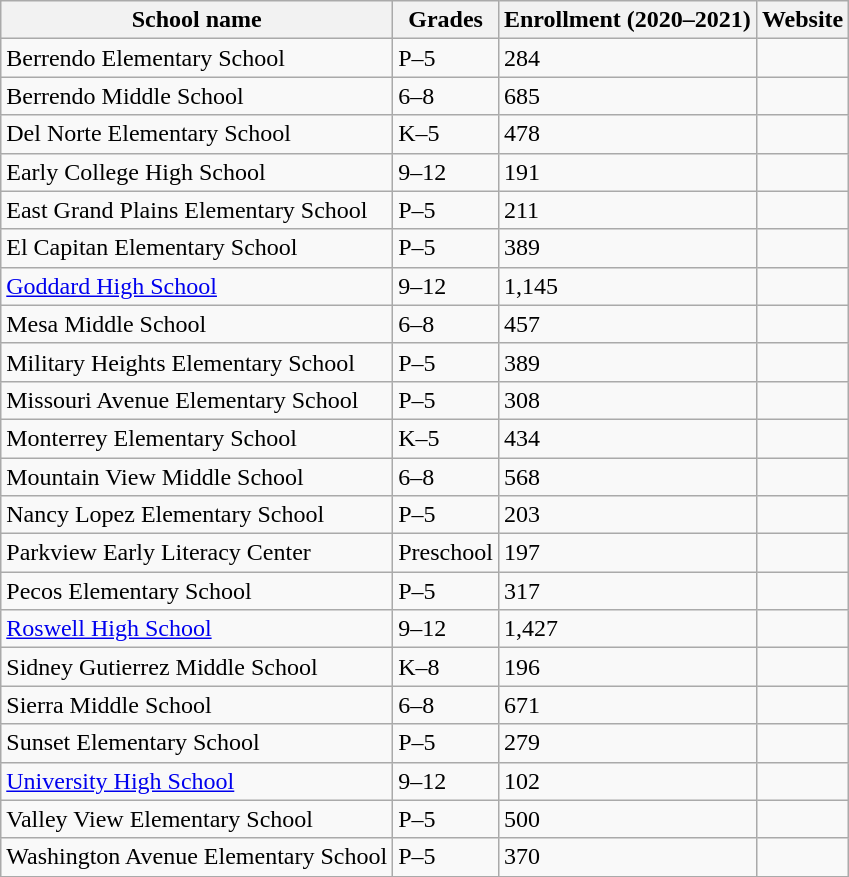<table class="wikitable sortable">
<tr>
<th>School name</th>
<th class="unsortable">Grades</th>
<th>Enrollment (2020–2021)</th>
<th class="unsortable">Website</th>
</tr>
<tr>
<td>Berrendo Elementary School</td>
<td>P–5</td>
<td>284</td>
<td></td>
</tr>
<tr>
<td>Berrendo Middle School</td>
<td>6–8</td>
<td>685</td>
<td></td>
</tr>
<tr>
<td>Del Norte Elementary School</td>
<td>K–5</td>
<td>478</td>
<td></td>
</tr>
<tr>
<td>Early College High School</td>
<td>9–12</td>
<td>191</td>
<td></td>
</tr>
<tr>
<td>East Grand Plains Elementary School</td>
<td>P–5</td>
<td>211</td>
<td></td>
</tr>
<tr>
<td>El Capitan Elementary School</td>
<td>P–5</td>
<td>389</td>
<td></td>
</tr>
<tr>
<td><a href='#'>Goddard High School</a></td>
<td>9–12</td>
<td>1,145</td>
<td></td>
</tr>
<tr>
<td>Mesa Middle School</td>
<td>6–8</td>
<td>457</td>
<td></td>
</tr>
<tr>
<td>Military Heights Elementary School</td>
<td>P–5</td>
<td>389</td>
<td></td>
</tr>
<tr>
<td>Missouri Avenue Elementary School</td>
<td>P–5</td>
<td>308</td>
<td></td>
</tr>
<tr>
<td>Monterrey Elementary School</td>
<td>K–5</td>
<td>434</td>
<td></td>
</tr>
<tr>
<td>Mountain View Middle School</td>
<td>6–8</td>
<td>568</td>
<td></td>
</tr>
<tr>
<td>Nancy Lopez Elementary School</td>
<td>P–5</td>
<td>203</td>
<td></td>
</tr>
<tr>
<td>Parkview Early Literacy Center</td>
<td>Preschool</td>
<td>197</td>
<td></td>
</tr>
<tr>
<td>Pecos Elementary School</td>
<td>P–5</td>
<td>317</td>
<td></td>
</tr>
<tr>
<td><a href='#'>Roswell High School</a></td>
<td>9–12</td>
<td>1,427</td>
<td></td>
</tr>
<tr>
<td>Sidney Gutierrez Middle School</td>
<td>K–8</td>
<td>196</td>
<td></td>
</tr>
<tr>
<td>Sierra Middle School</td>
<td>6–8</td>
<td>671</td>
<td></td>
</tr>
<tr>
<td>Sunset Elementary School</td>
<td>P–5</td>
<td>279</td>
<td></td>
</tr>
<tr>
<td><a href='#'>University High School</a></td>
<td>9–12</td>
<td>102</td>
<td></td>
</tr>
<tr>
<td>Valley View Elementary School</td>
<td>P–5</td>
<td>500</td>
<td></td>
</tr>
<tr>
<td>Washington Avenue Elementary School</td>
<td>P–5</td>
<td>370</td>
<td></td>
</tr>
<tr>
</tr>
</table>
